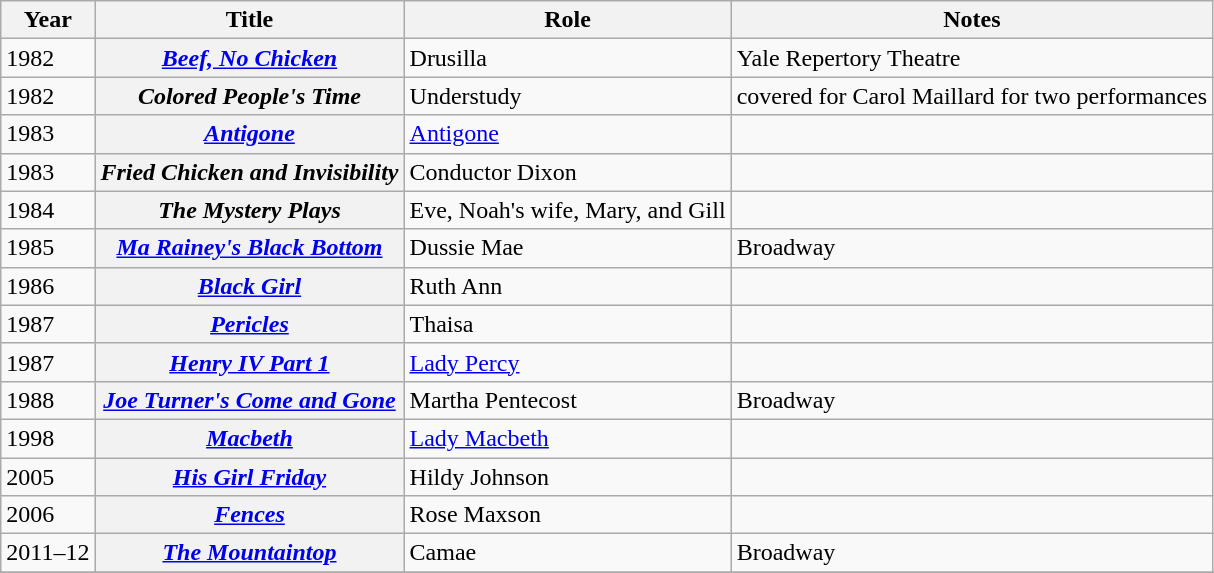<table class="wikitable plainrowheaders sortable">
<tr>
<th scope="col">Year</th>
<th scope="col">Title</th>
<th scope="col">Role</th>
<th scope="col" class="unsortable">Notes</th>
</tr>
<tr>
<td>1982</td>
<th scope="row"><em><a href='#'>Beef, No Chicken</a></em></th>
<td>Drusilla</td>
<td>Yale Repertory Theatre</td>
</tr>
<tr>
<td>1982</td>
<th scope="row"><em>Colored People's Time</em></th>
<td>Understudy</td>
<td>covered for Carol Maillard for two performances</td>
</tr>
<tr>
<td>1983</td>
<th scope="row"><em><a href='#'>Antigone</a></em></th>
<td><a href='#'>Antigone</a></td>
<td></td>
</tr>
<tr>
<td>1983</td>
<th scope="row"><em>Fried Chicken and Invisibility</em></th>
<td>Conductor Dixon</td>
<td></td>
</tr>
<tr>
<td>1984</td>
<th scope="row"><em>The Mystery Plays</em></th>
<td>Eve, Noah's wife, Mary, and Gill</td>
<td></td>
</tr>
<tr>
<td>1985</td>
<th scope="row"><em><a href='#'>Ma Rainey's Black Bottom</a></em></th>
<td>Dussie Mae</td>
<td>Broadway</td>
</tr>
<tr>
<td>1986</td>
<th scope="row"><em><a href='#'>Black Girl</a></em></th>
<td>Ruth Ann</td>
<td></td>
</tr>
<tr>
<td>1987</td>
<th scope="row"><em><a href='#'>Pericles</a></em></th>
<td>Thaisa</td>
<td></td>
</tr>
<tr>
<td>1987</td>
<th scope="row"><em><a href='#'>Henry IV Part 1</a></em></th>
<td><a href='#'>Lady Percy</a></td>
<td></td>
</tr>
<tr>
<td>1988</td>
<th scope="row"><em><a href='#'>Joe Turner's Come and Gone</a></em></th>
<td>Martha Pentecost</td>
<td>Broadway</td>
</tr>
<tr>
<td>1998</td>
<th scope="row"><em><a href='#'>Macbeth</a></em></th>
<td><a href='#'>Lady Macbeth</a></td>
<td></td>
</tr>
<tr>
<td>2005</td>
<th scope="row"><em><a href='#'>His Girl Friday</a></em></th>
<td>Hildy Johnson</td>
<td></td>
</tr>
<tr>
<td>2006</td>
<th scope="row"><em><a href='#'>Fences</a></em></th>
<td>Rose Maxson</td>
<td></td>
</tr>
<tr>
<td>2011–12</td>
<th scope="row"><em><a href='#'>The Mountaintop</a></em></th>
<td>Camae</td>
<td>Broadway</td>
</tr>
<tr>
</tr>
</table>
